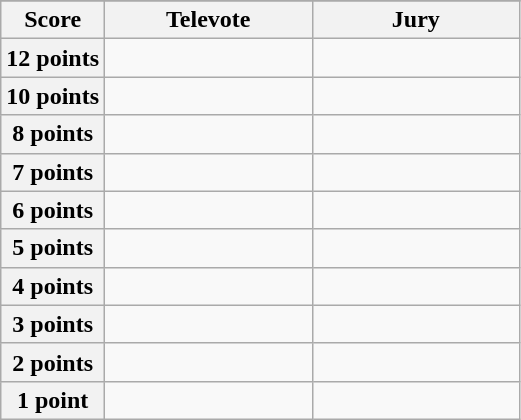<table class="wikitable">
<tr>
</tr>
<tr>
<th scope="col" width="20%">Score</th>
<th scope="col" width="40%">Televote</th>
<th scope="col" width="40%">Jury</th>
</tr>
<tr>
<th scope="row">12 points</th>
<td></td>
<td></td>
</tr>
<tr>
<th scope="row">10 points</th>
<td></td>
<td></td>
</tr>
<tr>
<th scope="row">8 points</th>
<td></td>
<td></td>
</tr>
<tr>
<th scope="row">7 points</th>
<td></td>
<td></td>
</tr>
<tr>
<th scope="row">6 points</th>
<td></td>
<td></td>
</tr>
<tr>
<th scope="row">5 points</th>
<td></td>
<td></td>
</tr>
<tr>
<th scope="row">4 points</th>
<td></td>
<td></td>
</tr>
<tr>
<th scope="row">3 points</th>
<td></td>
<td></td>
</tr>
<tr>
<th scope="row">2 points</th>
<td></td>
<td></td>
</tr>
<tr>
<th scope="row">1 point</th>
<td></td>
<td></td>
</tr>
</table>
